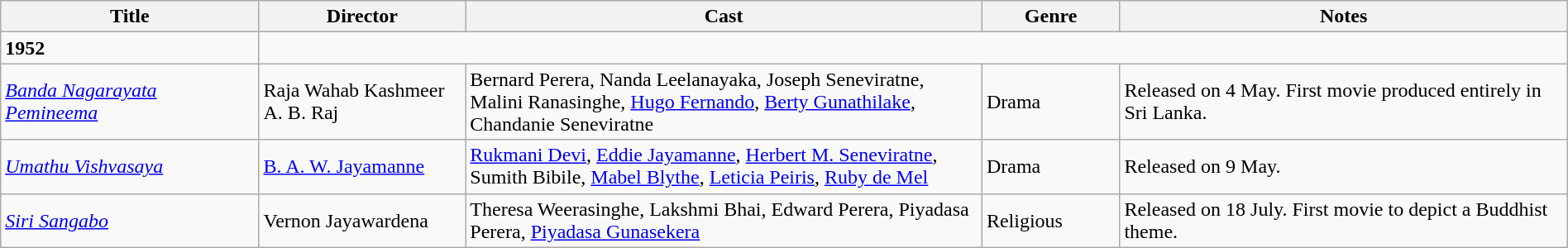<table class="wikitable" width="100%">
<tr>
<th width=15%>Title</th>
<th width=12%>Director</th>
<th width=30%>Cast</th>
<th width=8%>Genre</th>
<th width=26%>Notes</th>
</tr>
<tr>
<td><strong>1952</strong></td>
</tr>
<tr>
<td><em><a href='#'>Banda Nagarayata Pemineema</a></em></td>
<td>Raja Wahab Kashmeer<br> A. B. Raj</td>
<td>Bernard Perera, Nanda Leelanayaka, Joseph Seneviratne, Malini Ranasinghe, <a href='#'>Hugo Fernando</a>, <a href='#'>Berty Gunathilake</a>, Chandanie Seneviratne</td>
<td>Drama</td>
<td>Released on 4 May. First movie produced entirely in Sri Lanka.</td>
</tr>
<tr>
<td><em><a href='#'>Umathu Vishvasaya</a></em></td>
<td><a href='#'>B. A. W. Jayamanne</a></td>
<td><a href='#'>Rukmani Devi</a>, <a href='#'>Eddie Jayamanne</a>, <a href='#'>Herbert M. Seneviratne</a>, Sumith Bibile, <a href='#'>Mabel Blythe</a>, <a href='#'>Leticia Peiris</a>, <a href='#'>Ruby de Mel</a></td>
<td>Drama</td>
<td>Released on 9 May.</td>
</tr>
<tr>
<td><em><a href='#'>Siri Sangabo</a></em></td>
<td>Vernon Jayawardena</td>
<td>Theresa Weerasinghe, Lakshmi Bhai, Edward Perera, Piyadasa Perera, <a href='#'>Piyadasa Gunasekera</a></td>
<td>Religious</td>
<td>Released on 18 July. First movie to depict a Buddhist theme.</td>
</tr>
</table>
